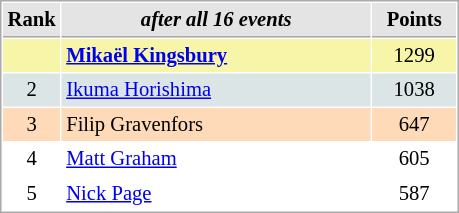<table cellspacing="1" cellpadding="3" style="border:1px solid #AAAAAA;font-size:86%">
<tr style="background-color: #E4E4E4;">
<th style="border-bottom:1px solid #AAAAAA; width: 10px;">Rank</th>
<th style="border-bottom:1px solid #AAAAAA; width: 200px;"><em>after all 16 events</em></th>
<th style="border-bottom:1px solid #AAAAAA; width: 50px;">Points</th>
</tr>
<tr style="background:#f7f6a8;">
<td align=center></td>
<td><strong> <a href='#'>Mikaël Kingsbury</a></strong></td>
<td align=center>1299</td>
</tr>
<tr style="background:#dce5e5;">
<td align=center>2</td>
<td> <a href='#'>Ikuma Horishima</a></td>
<td align=center>1038</td>
</tr>
<tr style="background:#ffdab9;">
<td align=center>3</td>
<td> Filip Gravenfors</td>
<td align=center>647</td>
</tr>
<tr>
<td align=center>4</td>
<td> <a href='#'>Matt Graham</a></td>
<td align=center>605</td>
</tr>
<tr>
<td align=center>5</td>
<td> <a href='#'>Nick Page</a></td>
<td align=center>587</td>
</tr>
</table>
